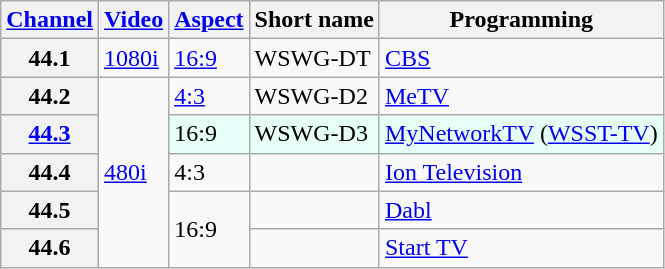<table class="wikitable">
<tr>
<th scope = "col"><a href='#'>Channel</a></th>
<th scope = "col"><a href='#'>Video</a></th>
<th scope = "col"><a href='#'>Aspect</a></th>
<th scope = "col">Short name</th>
<th scope = "col">Programming</th>
</tr>
<tr>
<th scope = "row">44.1</th>
<td><a href='#'>1080i</a></td>
<td><a href='#'>16:9</a></td>
<td>WSWG-DT</td>
<td><a href='#'>CBS</a></td>
</tr>
<tr>
<th scope = "row">44.2</th>
<td rowspan=5><a href='#'>480i</a></td>
<td><a href='#'>4:3</a></td>
<td>WSWG-D2</td>
<td><a href='#'>MeTV</a></td>
</tr>
<tr style="background-color: #E6FFF7;">
<th scope = "row"><a href='#'>44.3</a></th>
<td>16:9</td>
<td>WSWG-D3</td>
<td><a href='#'>MyNetworkTV</a> (<a href='#'>WSST-TV</a>)</td>
</tr>
<tr>
<th scope = "row">44.4</th>
<td>4:3</td>
<td></td>
<td><a href='#'>Ion Television</a></td>
</tr>
<tr>
<th scope = "row">44.5</th>
<td rowspan=2>16:9</td>
<td></td>
<td><a href='#'>Dabl</a></td>
</tr>
<tr>
<th scope = "row">44.6</th>
<td></td>
<td><a href='#'>Start TV</a></td>
</tr>
</table>
